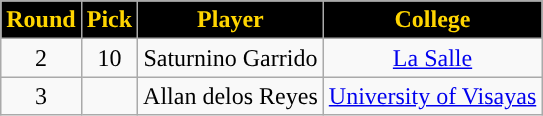<table class="wikitable sortable sortable">
<tr>
<th style="background:#000000; color:#FFD500; ">Round</th>
<th style="background:#000000; color:#FFD500; ">Pick</th>
<th style="background:#000000; color:#FFD500; ">Player</th>
<th style="background:#000000; color:#FFD500; ">College</th>
</tr>
<tr style="text-align: center">
<td align="center">2</td>
<td align="center">10</td>
<td>Saturnino Garrido</td>
<td><a href='#'>La Salle</a></td>
</tr>
<tr style="text-align: center">
<td align="center">3</td>
<td align="center"></td>
<td>Allan delos Reyes</td>
<td><a href='#'>University of Visayas</a></td>
</tr>
</table>
